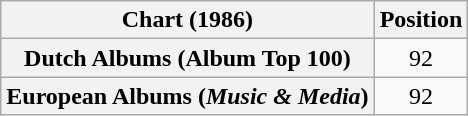<table class="wikitable plainrowheaders" style="text-align:center">
<tr>
<th scope="col">Chart (1986)</th>
<th scope="col">Position</th>
</tr>
<tr>
<th scope="row">Dutch Albums (Album Top 100)</th>
<td>92</td>
</tr>
<tr>
<th scope="row">European Albums (<em>Music & Media</em>)</th>
<td>92</td>
</tr>
</table>
